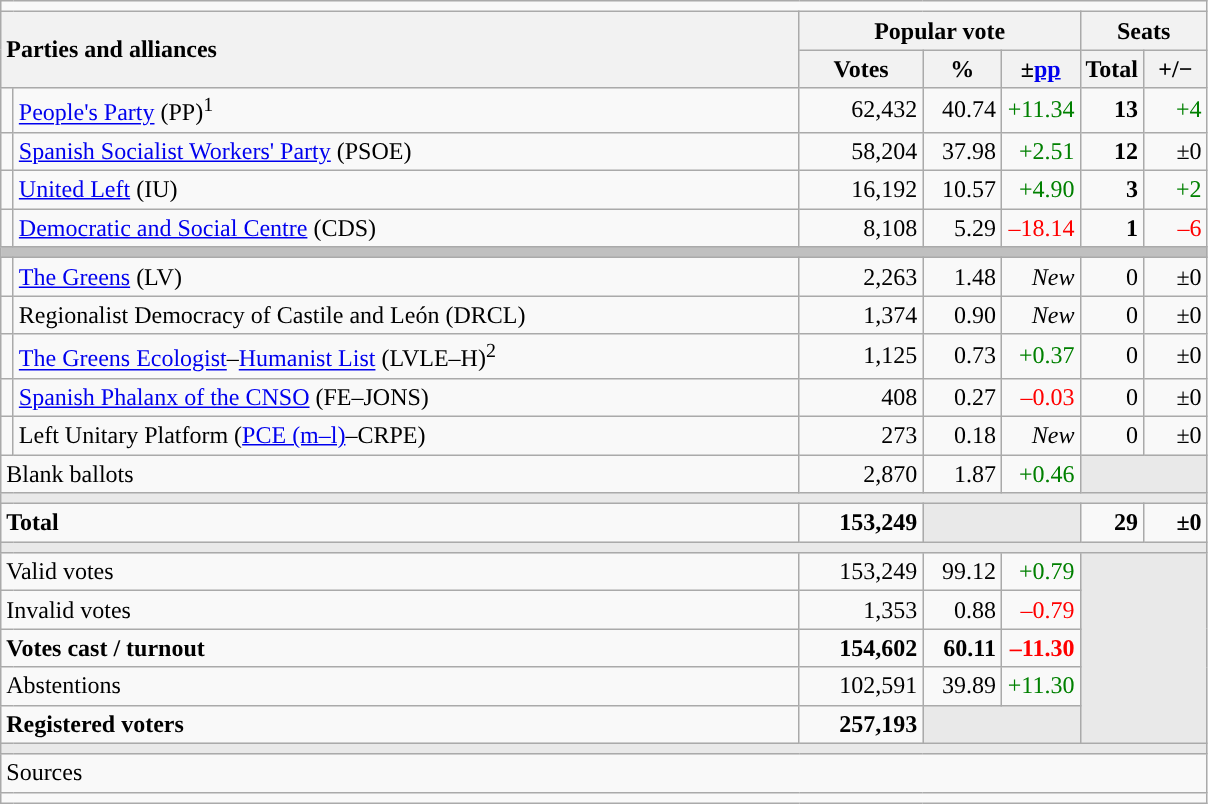<table class="wikitable" style="text-align:right;">
<tr>
<td colspan="7"></td>
</tr>
<tr>
<th style="text-align:left;" rowspan="2" colspan="2" width="525">Parties and alliances</th>
<th colspan="3">Popular vote</th>
<th colspan="2">Seats</th>
</tr>
<tr>
<th width="75">Votes</th>
<th width="45">%</th>
<th width="45">±<a href='#'>pp</a></th>
<th width="35">Total</th>
<th width="35">+/−</th>
</tr>
<tr>
<td width="1" style="color:inherit;background:"></td>
<td align="left"><a href='#'>People's Party</a> (PP)<sup>1</sup></td>
<td>62,432</td>
<td>40.74</td>
<td style="color:green;">+11.34</td>
<td><strong>13</strong></td>
<td style="color:green;">+4</td>
</tr>
<tr>
<td style="color:inherit;background:"></td>
<td align="left"><a href='#'>Spanish Socialist Workers' Party</a> (PSOE)</td>
<td>58,204</td>
<td>37.98</td>
<td style="color:green;">+2.51</td>
<td><strong>12</strong></td>
<td>±0</td>
</tr>
<tr>
<td style="color:inherit;background:"></td>
<td align="left"><a href='#'>United Left</a> (IU)</td>
<td>16,192</td>
<td>10.57</td>
<td style="color:green;">+4.90</td>
<td><strong>3</strong></td>
<td style="color:green;">+2</td>
</tr>
<tr>
<td style="color:inherit;background:"></td>
<td align="left"><a href='#'>Democratic and Social Centre</a> (CDS)</td>
<td>8,108</td>
<td>5.29</td>
<td style="color:red;">–18.14</td>
<td><strong>1</strong></td>
<td style="color:red;">–6</td>
</tr>
<tr>
<td colspan="7" bgcolor="#C0C0C0"></td>
</tr>
<tr>
<td style="color:inherit;background:"></td>
<td align="left"><a href='#'>The Greens</a> (LV)</td>
<td>2,263</td>
<td>1.48</td>
<td><em>New</em></td>
<td>0</td>
<td>±0</td>
</tr>
<tr>
<td style="color:inherit;background:"></td>
<td align="left">Regionalist Democracy of Castile and León (DRCL)</td>
<td>1,374</td>
<td>0.90</td>
<td><em>New</em></td>
<td>0</td>
<td>±0</td>
</tr>
<tr>
<td style="color:inherit;background:"></td>
<td align="left"><a href='#'>The Greens Ecologist</a>–<a href='#'>Humanist List</a> (LVLE–H)<sup>2</sup></td>
<td>1,125</td>
<td>0.73</td>
<td style="color:green;">+0.37</td>
<td>0</td>
<td>±0</td>
</tr>
<tr>
<td style="color:inherit;background:"></td>
<td align="left"><a href='#'>Spanish Phalanx of the CNSO</a> (FE–JONS)</td>
<td>408</td>
<td>0.27</td>
<td style="color:red;">–0.03</td>
<td>0</td>
<td>±0</td>
</tr>
<tr>
<td style="color:inherit;background:"></td>
<td align="left">Left Unitary Platform (<a href='#'>PCE (m–l)</a>–CRPE)</td>
<td>273</td>
<td>0.18</td>
<td><em>New</em></td>
<td>0</td>
<td>±0</td>
</tr>
<tr>
<td align="left" colspan="2">Blank ballots</td>
<td>2,870</td>
<td>1.87</td>
<td style="color:green;">+0.46</td>
<td bgcolor="#E9E9E9" colspan="2"></td>
</tr>
<tr>
<td colspan="7" bgcolor="#E9E9E9"></td>
</tr>
<tr style="font-weight:bold;">
<td align="left" colspan="2">Total</td>
<td>153,249</td>
<td bgcolor="#E9E9E9" colspan="2"></td>
<td>29</td>
<td>±0</td>
</tr>
<tr>
<td colspan="7" bgcolor="#E9E9E9"></td>
</tr>
<tr>
<td align="left" colspan="2">Valid votes</td>
<td>153,249</td>
<td>99.12</td>
<td style="color:green;">+0.79</td>
<td bgcolor="#E9E9E9" colspan="2" rowspan="5"></td>
</tr>
<tr>
<td align="left" colspan="2">Invalid votes</td>
<td>1,353</td>
<td>0.88</td>
<td style="color:red;">–0.79</td>
</tr>
<tr style="font-weight:bold;">
<td align="left" colspan="2">Votes cast / turnout</td>
<td>154,602</td>
<td>60.11</td>
<td style="color:red;">–11.30</td>
</tr>
<tr>
<td align="left" colspan="2">Abstentions</td>
<td>102,591</td>
<td>39.89</td>
<td style="color:green;">+11.30</td>
</tr>
<tr style="font-weight:bold;">
<td align="left" colspan="2">Registered voters</td>
<td>257,193</td>
<td bgcolor="#E9E9E9" colspan="2"></td>
</tr>
<tr>
<td colspan="7" bgcolor="#E9E9E9"></td>
</tr>
<tr>
<td align="left" colspan="7">Sources</td>
</tr>
<tr>
<td colspan="7" style="text-align:left; max-width:790px;"></td>
</tr>
</table>
